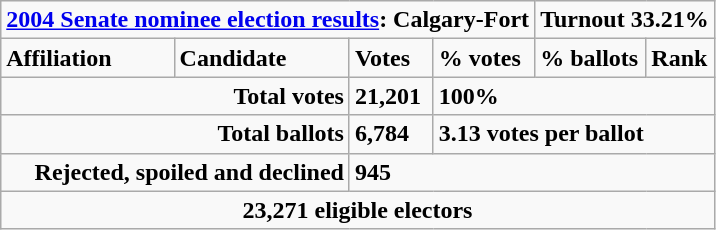<table class="wikitable">
<tr>
<td colspan="5" align=center><strong><a href='#'>2004 Senate nominee election results</a>: Calgary-Fort</strong></td>
<td colspan="2"><strong>Turnout 33.21%</strong></td>
</tr>
<tr>
<td colspan="2"><strong>Affiliation</strong></td>
<td><strong>Candidate</strong></td>
<td><strong>Votes</strong></td>
<td><strong>% votes</strong></td>
<td><strong>% ballots</strong></td>
<td><strong>Rank</strong><br>








</td>
</tr>
<tr>
<td colspan="3" align="right"><strong>Total votes</strong></td>
<td><strong>21,201</strong></td>
<td colspan="3"><strong>100%</strong></td>
</tr>
<tr>
<td colspan="3" align="right"><strong>Total ballots</strong></td>
<td><strong>6,784</strong></td>
<td colspan="3"><strong>3.13 votes per ballot</strong></td>
</tr>
<tr>
<td colspan="3" align="right"><strong>Rejected, spoiled and declined</strong></td>
<td colspan="4"><strong>945</strong></td>
</tr>
<tr>
<td align=center colspan=7><strong>23,271 eligible electors</strong></td>
</tr>
</table>
